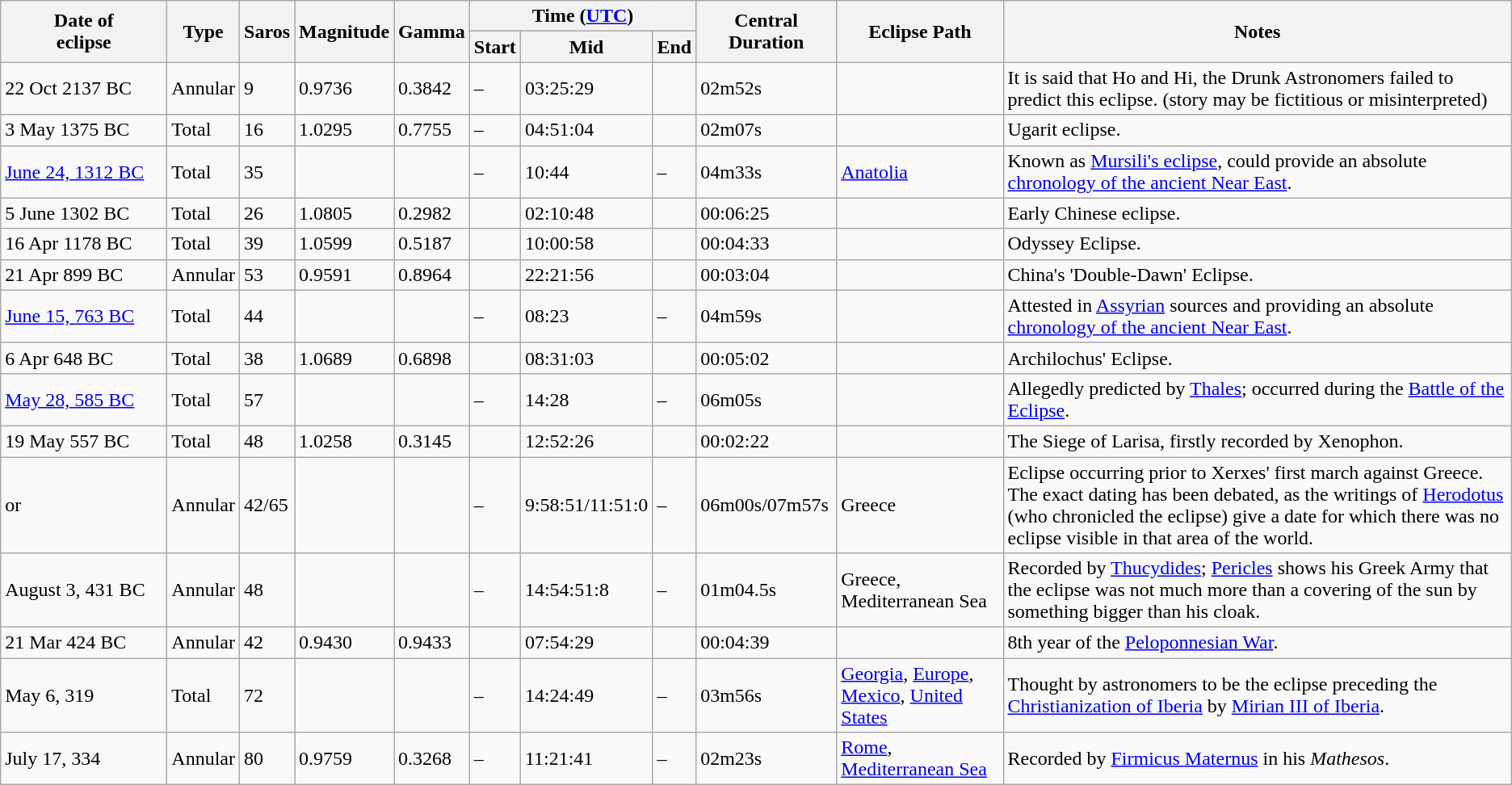<table class="wikitable sortable sticky-header-multi sort-under" align="center">
<tr>
<th rowspan=2 width=130>Date of<br>eclipse</th>
<th rowspan="2">Type</th>
<th rowspan="2">Saros</th>
<th rowspan="2">Magnitude</th>
<th rowspan="2">Gamma</th>
<th colspan=3>Time (<a href='#'>UTC</a>)</th>
<th rowspan=2>Central Duration</th>
<th rowspan=2>Eclipse Path</th>
<th rowspan=2>Notes</th>
</tr>
<tr>
<th>Start</th>
<th>Mid</th>
<th>End</th>
</tr>
<tr>
<td>22 Oct 2137 BC</td>
<td>Annular</td>
<td>9</td>
<td>0.9736</td>
<td>0.3842</td>
<td>–</td>
<td>03:25:29</td>
<td></td>
<td>02m52s</td>
<td></td>
<td>It is said that Ho and Hi, the Drunk Astronomers failed to predict this eclipse. (story may be fictitious or misinterpreted)  </td>
</tr>
<tr>
<td>3 May 1375 BC</td>
<td>Total</td>
<td>16</td>
<td>1.0295</td>
<td>0.7755</td>
<td>–</td>
<td>04:51:04</td>
<td></td>
<td>02m07s</td>
<td></td>
<td>Ugarit eclipse. </td>
</tr>
<tr>
<td><a href='#'>June 24, 1312 BC</a></td>
<td>Total</td>
<td>35</td>
<td></td>
<td></td>
<td>–</td>
<td>10:44</td>
<td>–</td>
<td>04m33s</td>
<td><a href='#'>Anatolia</a></td>
<td>Known as <a href='#'>Mursili's eclipse</a>, could provide an absolute <a href='#'>chronology of the ancient Near East</a>.</td>
</tr>
<tr>
<td>5 June 1302 BC</td>
<td>Total</td>
<td>26</td>
<td>1.0805</td>
<td>0.2982</td>
<td></td>
<td>02:10:48</td>
<td></td>
<td>00:06:25</td>
<td></td>
<td>Early Chinese eclipse. </td>
</tr>
<tr>
<td>16 Apr 1178 BC</td>
<td>Total</td>
<td>39</td>
<td>1.0599</td>
<td>0.5187</td>
<td></td>
<td>10:00:58</td>
<td></td>
<td>00:04:33</td>
<td></td>
<td>Odyssey Eclipse.  </td>
</tr>
<tr>
<td>21 Apr 899 BC</td>
<td>Annular</td>
<td>53</td>
<td>0.9591</td>
<td>0.8964</td>
<td></td>
<td>22:21:56</td>
<td></td>
<td>00:03:04</td>
<td></td>
<td>China's 'Double-Dawn' Eclipse.  </td>
</tr>
<tr>
<td><a href='#'>June 15, 763 BC</a></td>
<td>Total</td>
<td>44</td>
<td></td>
<td></td>
<td>–</td>
<td>08:23</td>
<td>–</td>
<td>04m59s</td>
<td></td>
<td>Attested in <a href='#'>Assyrian</a> sources and providing an absolute <a href='#'>chronology of the ancient Near East</a>.</td>
</tr>
<tr>
<td>6 Apr 648 BC</td>
<td>Total</td>
<td>38</td>
<td>1.0689</td>
<td>0.6898</td>
<td></td>
<td>08:31:03</td>
<td></td>
<td>00:05:02</td>
<td></td>
<td>Archilochus' Eclipse.  </td>
</tr>
<tr>
<td><a href='#'>May 28, 585 BC</a></td>
<td>Total</td>
<td>57</td>
<td></td>
<td></td>
<td>–</td>
<td>14:28</td>
<td>–</td>
<td>06m05s</td>
<td></td>
<td>Allegedly predicted by <a href='#'>Thales</a>; occurred during the <a href='#'>Battle of the Eclipse</a>.</td>
</tr>
<tr>
<td>19 May 557 BC</td>
<td>Total</td>
<td>48</td>
<td>1.0258</td>
<td>0.3145</td>
<td></td>
<td>12:52:26</td>
<td></td>
<td>00:02:22</td>
<td></td>
<td>The Siege of Larisa, firstly recorded by Xenophon. </td>
</tr>
<tr>
<td> or </td>
<td>Annular</td>
<td>42/65</td>
<td></td>
<td></td>
<td>–</td>
<td>9:58:51/11:51:0</td>
<td>–</td>
<td>06m00s/07m57s</td>
<td>Greece</td>
<td>Eclipse occurring prior to Xerxes' first march against Greece. The exact dating has been debated, as the writings of <a href='#'>Herodotus</a> (who chronicled the eclipse) give a date for which there was no eclipse visible in that area of the world.</td>
</tr>
<tr>
<td>August 3, 431 BC</td>
<td>Annular</td>
<td>48</td>
<td></td>
<td></td>
<td>–</td>
<td>14:54:51:8</td>
<td>–</td>
<td>01m04.5s</td>
<td>Greece, Mediterranean Sea</td>
<td>Recorded by <a href='#'>Thucydides</a>; <a href='#'>Pericles</a> shows his Greek Army that the eclipse was not much more than a covering of the sun by something bigger than his cloak.</td>
</tr>
<tr>
<td>21 Mar 424 BC</td>
<td>Annular</td>
<td>42</td>
<td>0.9430</td>
<td>0.9433</td>
<td></td>
<td>07:54:29</td>
<td></td>
<td>00:04:39</td>
<td></td>
<td>8th year of the <a href='#'>Peloponnesian War</a>. </td>
</tr>
<tr>
<td>May 6, 319</td>
<td>Total</td>
<td>72</td>
<td></td>
<td></td>
<td>–</td>
<td>14:24:49</td>
<td>–</td>
<td>03m56s</td>
<td><a href='#'>Georgia</a>, <a href='#'>Europe</a>, <a href='#'>Mexico</a>, <a href='#'>United States</a></td>
<td>Thought by astronomers to be the eclipse preceding the <a href='#'>Christianization of Iberia</a> by <a href='#'>Mirian III of Iberia</a>.</td>
</tr>
<tr>
<td>July 17, 334</td>
<td>Annular</td>
<td>80</td>
<td>0.9759</td>
<td>0.3268</td>
<td>–</td>
<td>11:21:41</td>
<td>–</td>
<td>02m23s</td>
<td><a href='#'>Rome</a>, <a href='#'>Mediterranean Sea</a></td>
<td>Recorded by <a href='#'>Firmicus Maternus</a> in his <em>Mathesos</em>. </td>
</tr>
</table>
